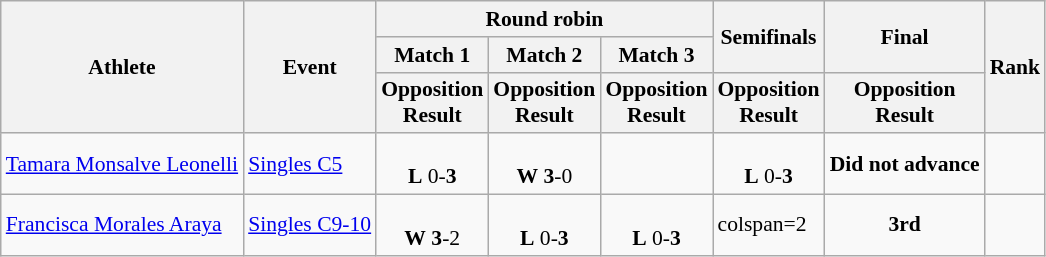<table class="wikitable" border="1" style="font-size:90%">
<tr>
<th rowspan=3>Athlete</th>
<th rowspan=3>Event</th>
<th colspan=3>Round robin</th>
<th rowspan=2>Semifinals</th>
<th rowspan=2>Final</th>
<th rowspan=3>Rank</th>
</tr>
<tr>
<th>Match 1</th>
<th>Match 2</th>
<th>Match 3</th>
</tr>
<tr>
<th>Opposition<br>Result</th>
<th>Opposition<br>Result</th>
<th>Opposition<br>Result</th>
<th>Opposition<br>Result</th>
<th>Opposition<br>Result</th>
</tr>
<tr>
<td><a href='#'>Tamara Monsalve Leonelli</a></td>
<td><a href='#'>Singles C5</a></td>
<td align=center><br><strong>L</strong> 0-<strong>3</strong></td>
<td align=center><br><strong>W</strong> <strong>3</strong>-0</td>
<td></td>
<td align=center><br><strong>L</strong> 0-<strong>3</strong></td>
<td align=center><strong>Did not advance</strong></td>
<td align=center></td>
</tr>
<tr>
<td><a href='#'>Francisca Morales Araya</a></td>
<td><a href='#'>Singles C9-10</a></td>
<td align=center><br><strong>W</strong> <strong>3</strong>-2</td>
<td align=center><br><strong>L</strong> 0-<strong>3</strong></td>
<td align=center><br><strong>L</strong> 0-<strong>3</strong></td>
<td>colspan=2 </td>
<td align=center><strong>3rd</strong></td>
</tr>
</table>
